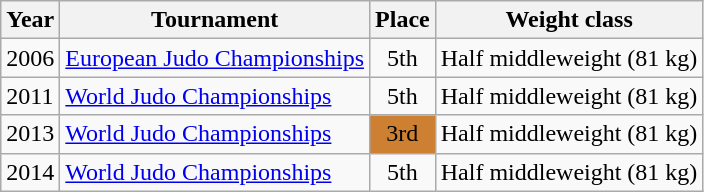<table class=wikitable>
<tr>
<th>Year</th>
<th>Tournament</th>
<th>Place</th>
<th>Weight class</th>
</tr>
<tr>
<td>2006</td>
<td><a href='#'>European Judo Championships</a></td>
<td align="center">5th</td>
<td>Half middleweight (81 kg)</td>
</tr>
<tr>
<td>2011</td>
<td><a href='#'>World Judo Championships</a></td>
<td align="center">5th</td>
<td>Half middleweight (81 kg)</td>
</tr>
<tr>
<td>2013</td>
<td><a href='#'>World Judo Championships</a></td>
<td bgcolor="#CD7F32" align="center">3rd</td>
<td>Half middleweight (81 kg)</td>
</tr>
<tr>
<td>2014</td>
<td><a href='#'>World Judo Championships</a></td>
<td align="center">5th</td>
<td>Half middleweight (81 kg)</td>
</tr>
</table>
